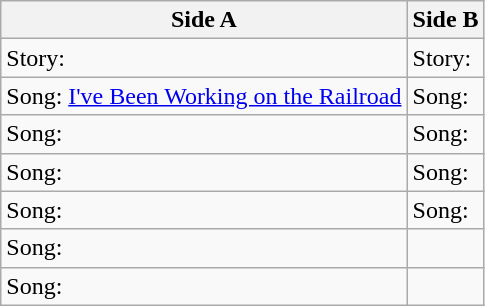<table class="wikitable">
<tr>
<th>Side A</th>
<th>Side B</th>
</tr>
<tr>
<td>Story: </td>
<td>Story: </td>
</tr>
<tr>
<td>Song: <a href='#'>I've Been Working on the Railroad</a></td>
<td>Song: </td>
</tr>
<tr>
<td>Song: </td>
<td>Song: </td>
</tr>
<tr>
<td>Song: </td>
<td>Song: </td>
</tr>
<tr>
<td>Song: </td>
<td>Song: </td>
</tr>
<tr>
<td>Song: </td>
<td></td>
</tr>
<tr>
<td>Song: </td>
<td></td>
</tr>
</table>
